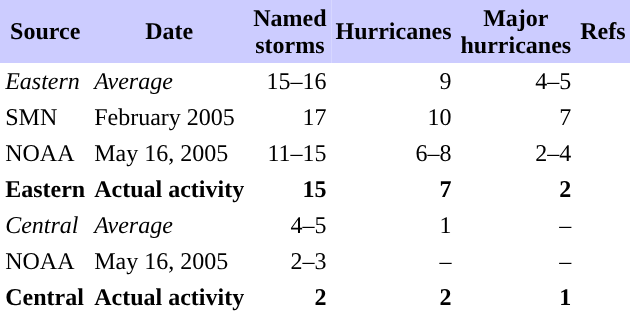<table class="toccolours" cellspacing=0 cellpadding=3 style="float:right; margin-left:1em; text-align:right;">
<tr style="background:#ccccff">
<td align="center"><strong>Source</strong></td>
<td align="center"><strong>Date</strong></td>
<td align="center"><strong><span>Named<br>storms</span></strong></td>
<td align="center"><strong><span>Hurricanes</span></strong></td>
<td align="center"><strong><span>Major<br>hurricanes</span></strong></td>
<td align="centra'"><strong><span>Refs</span></strong></td>
</tr>
<tr>
<td align="left"><em>Eastern</em></td>
<td align="left"><em>Average</em></td>
<td>15–16</td>
<td>9</td>
<td>4–5</td>
<td></td>
</tr>
<tr>
<td align="left">SMN</td>
<td align="left">February 2005</td>
<td>17</td>
<td>10</td>
<td>7</td>
<td></td>
</tr>
<tr>
<td align="left">NOAA</td>
<td align="left">May 16, 2005</td>
<td>11–15</td>
<td>6–8</td>
<td>2–4</td>
<td></td>
</tr>
<tr>
<td align="left"><strong>Eastern</strong></td>
<td align="left"><strong>Actual activity</strong></td>
<td><strong>15</strong></td>
<td><strong>7</strong></td>
<td><strong>2</strong></td>
<td></td>
</tr>
<tr>
<td align="left"><em>Central</em></td>
<td align="left"><em>Average</em></td>
<td>4–5</td>
<td>1</td>
<td>–</td>
<td></td>
</tr>
<tr>
<td align="left">NOAA</td>
<td align="left">May 16, 2005</td>
<td>2–3</td>
<td>–</td>
<td>–</td>
<td></td>
</tr>
<tr>
<td align="left"><strong>Central</strong></td>
<td align="left"><strong>Actual activity</strong></td>
<td><strong>2</strong></td>
<td><strong>2</strong></td>
<td><strong>1</strong></td>
<td></td>
</tr>
</table>
